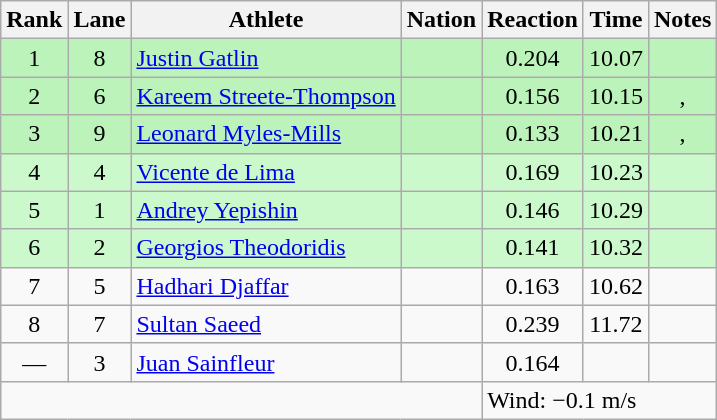<table class="wikitable sortable" style="text-align:center">
<tr>
<th>Rank</th>
<th>Lane</th>
<th>Athlete</th>
<th>Nation</th>
<th>Reaction</th>
<th>Time</th>
<th>Notes</th>
</tr>
<tr bgcolor=bbf3bb>
<td>1</td>
<td>8</td>
<td align="left"><a href='#'>Justin Gatlin</a></td>
<td align="left"></td>
<td align="center">0.204</td>
<td>10.07</td>
<td></td>
</tr>
<tr bgcolor=bbf3bb>
<td>2</td>
<td>6</td>
<td align="left"><a href='#'>Kareem Streete-Thompson</a></td>
<td align="left"></td>
<td align="center">0.156</td>
<td>10.15</td>
<td>, </td>
</tr>
<tr bgcolor=bbf3bb>
<td>3</td>
<td>9</td>
<td align="left"><a href='#'>Leonard Myles-Mills</a></td>
<td align="left"></td>
<td align="center">0.133</td>
<td>10.21</td>
<td>, </td>
</tr>
<tr bgcolor=ccf9cc>
<td>4</td>
<td>4</td>
<td align="left"><a href='#'>Vicente de Lima</a></td>
<td align="left"></td>
<td align="center">0.169</td>
<td>10.23</td>
<td></td>
</tr>
<tr bgcolor=ccf9cc>
<td>5</td>
<td>1</td>
<td align="left"><a href='#'>Andrey Yepishin</a></td>
<td align="left"></td>
<td align="center">0.146</td>
<td>10.29</td>
<td></td>
</tr>
<tr bgcolor=ccf9cc>
<td>6</td>
<td>2</td>
<td align="left"><a href='#'>Georgios Theodoridis</a></td>
<td align="left"></td>
<td align="center">0.141</td>
<td>10.32</td>
<td></td>
</tr>
<tr>
<td>7</td>
<td>5</td>
<td align="left"><a href='#'>Hadhari Djaffar</a></td>
<td align="left"></td>
<td align="center">0.163</td>
<td>10.62</td>
<td></td>
</tr>
<tr>
<td>8</td>
<td>7</td>
<td align="left"><a href='#'>Sultan Saeed</a></td>
<td align="left"></td>
<td align="center">0.239</td>
<td>11.72</td>
<td></td>
</tr>
<tr>
<td data-sort-value=9>—</td>
<td>3</td>
<td align="left"><a href='#'>Juan Sainfleur</a></td>
<td align="left"></td>
<td align="center">0.164</td>
<td></td>
<td></td>
</tr>
<tr class="sortbottom">
<td colspan=4></td>
<td colspan="3" style="text-align:left;">Wind: −0.1 m/s</td>
</tr>
</table>
